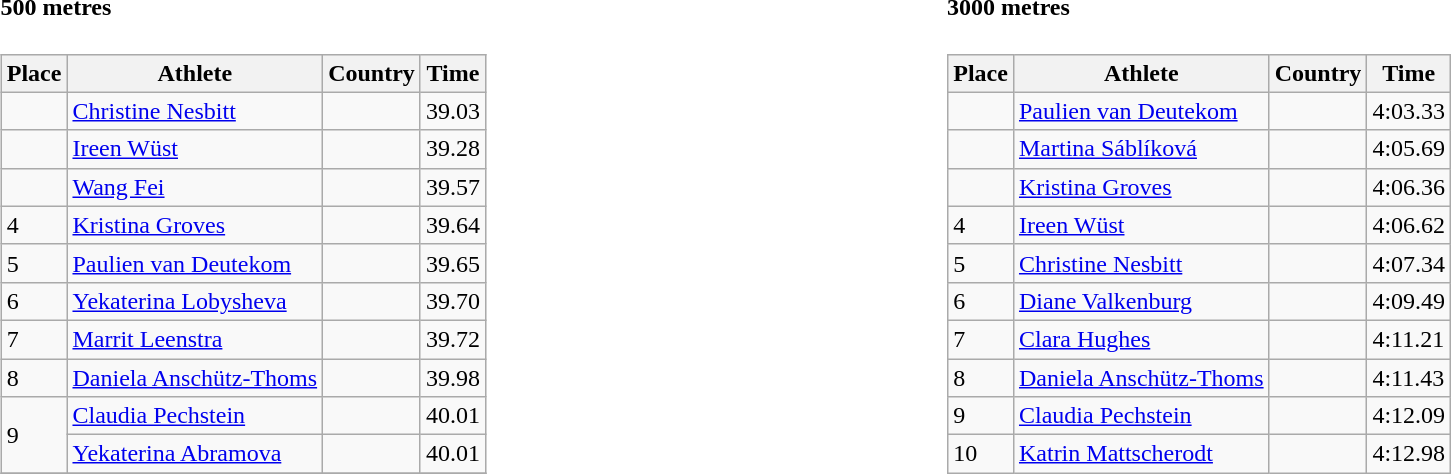<table width=100%>
<tr>
<td width=50% align=left valign=top><br><h4>500 metres</h4><table class="wikitable" border="1">
<tr>
<th>Place</th>
<th>Athlete</th>
<th>Country</th>
<th>Time</th>
</tr>
<tr>
<td></td>
<td><a href='#'>Christine Nesbitt</a></td>
<td></td>
<td>39.03</td>
</tr>
<tr>
<td></td>
<td><a href='#'>Ireen Wüst</a></td>
<td></td>
<td>39.28</td>
</tr>
<tr>
<td></td>
<td><a href='#'>Wang Fei</a></td>
<td></td>
<td>39.57</td>
</tr>
<tr>
<td>4</td>
<td><a href='#'>Kristina Groves</a></td>
<td></td>
<td>39.64</td>
</tr>
<tr>
<td>5</td>
<td><a href='#'>Paulien van Deutekom</a></td>
<td></td>
<td>39.65</td>
</tr>
<tr>
<td>6</td>
<td><a href='#'>Yekaterina Lobysheva</a></td>
<td></td>
<td>39.70</td>
</tr>
<tr>
<td>7</td>
<td><a href='#'>Marrit Leenstra</a></td>
<td></td>
<td>39.72</td>
</tr>
<tr>
<td>8</td>
<td><a href='#'>Daniela Anschütz-Thoms</a></td>
<td></td>
<td>39.98</td>
</tr>
<tr>
<td rowspan=2>9</td>
<td><a href='#'>Claudia Pechstein</a></td>
<td></td>
<td>40.01</td>
</tr>
<tr>
<td><a href='#'>Yekaterina Abramova</a></td>
<td></td>
<td>40.01</td>
</tr>
<tr>
</tr>
</table>
</td>
<td width=50% align=left valign=top><br><h4>3000 metres</h4><table class="wikitable" border="1">
<tr>
<th>Place</th>
<th>Athlete</th>
<th>Country</th>
<th>Time</th>
</tr>
<tr>
<td></td>
<td><a href='#'>Paulien van Deutekom</a></td>
<td></td>
<td>4:03.33</td>
</tr>
<tr>
<td></td>
<td><a href='#'>Martina Sáblíková</a></td>
<td></td>
<td>4:05.69</td>
</tr>
<tr>
<td></td>
<td><a href='#'>Kristina Groves</a></td>
<td></td>
<td>4:06.36</td>
</tr>
<tr>
<td>4</td>
<td><a href='#'>Ireen Wüst</a></td>
<td></td>
<td>4:06.62</td>
</tr>
<tr>
<td>5</td>
<td><a href='#'>Christine Nesbitt</a></td>
<td></td>
<td>4:07.34</td>
</tr>
<tr>
<td>6</td>
<td><a href='#'>Diane Valkenburg</a></td>
<td></td>
<td>4:09.49</td>
</tr>
<tr>
<td>7</td>
<td><a href='#'>Clara Hughes</a></td>
<td></td>
<td>4:11.21</td>
</tr>
<tr>
<td>8</td>
<td><a href='#'>Daniela Anschütz-Thoms</a></td>
<td></td>
<td>4:11.43</td>
</tr>
<tr>
<td>9</td>
<td><a href='#'>Claudia Pechstein</a></td>
<td></td>
<td>4:12.09</td>
</tr>
<tr>
<td>10</td>
<td><a href='#'>Katrin Mattscherodt</a></td>
<td></td>
<td>4:12.98</td>
</tr>
</table>
</td>
</tr>
</table>
